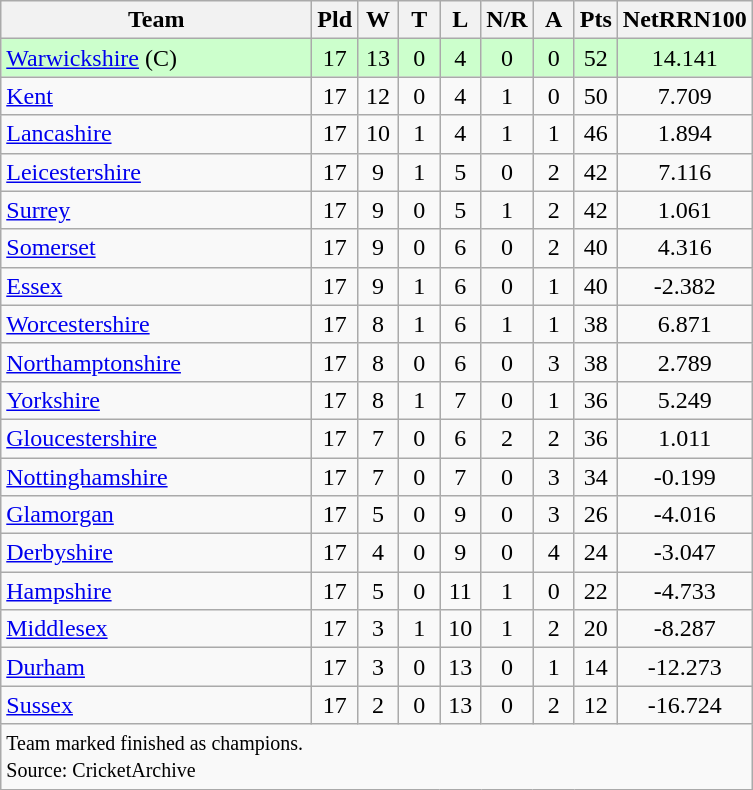<table class="wikitable" style="text-align: center;">
<tr>
<th width=200>Team</th>
<th width=20>Pld</th>
<th width=20>W</th>
<th width=20>T</th>
<th width=20>L</th>
<th width=20>N/R</th>
<th width=20>A</th>
<th width=20>Pts</th>
<th width=60>NetRRN100</th>
</tr>
<tr bgcolor="#ccffcc">
<td align=left><a href='#'>Warwickshire</a> (C)</td>
<td>17</td>
<td>13</td>
<td>0</td>
<td>4</td>
<td>0</td>
<td>0</td>
<td>52</td>
<td>14.141</td>
</tr>
<tr>
<td align=left><a href='#'>Kent</a></td>
<td>17</td>
<td>12</td>
<td>0</td>
<td>4</td>
<td>1</td>
<td>0</td>
<td>50</td>
<td>7.709</td>
</tr>
<tr>
<td align=left><a href='#'>Lancashire</a></td>
<td>17</td>
<td>10</td>
<td>1</td>
<td>4</td>
<td>1</td>
<td>1</td>
<td>46</td>
<td>1.894</td>
</tr>
<tr>
<td align=left><a href='#'>Leicestershire</a></td>
<td>17</td>
<td>9</td>
<td>1</td>
<td>5</td>
<td>0</td>
<td>2</td>
<td>42</td>
<td>7.116</td>
</tr>
<tr>
<td align=left><a href='#'>Surrey</a></td>
<td>17</td>
<td>9</td>
<td>0</td>
<td>5</td>
<td>1</td>
<td>2</td>
<td>42</td>
<td>1.061</td>
</tr>
<tr>
<td align=left><a href='#'>Somerset</a></td>
<td>17</td>
<td>9</td>
<td>0</td>
<td>6</td>
<td>0</td>
<td>2</td>
<td>40</td>
<td>4.316</td>
</tr>
<tr>
<td align=left><a href='#'>Essex</a></td>
<td>17</td>
<td>9</td>
<td>1</td>
<td>6</td>
<td>0</td>
<td>1</td>
<td>40</td>
<td>-2.382</td>
</tr>
<tr>
<td align=left><a href='#'>Worcestershire</a></td>
<td>17</td>
<td>8</td>
<td>1</td>
<td>6</td>
<td>1</td>
<td>1</td>
<td>38</td>
<td>6.871</td>
</tr>
<tr>
<td align=left><a href='#'>Northamptonshire</a></td>
<td>17</td>
<td>8</td>
<td>0</td>
<td>6</td>
<td>0</td>
<td>3</td>
<td>38</td>
<td>2.789</td>
</tr>
<tr>
<td align=left><a href='#'>Yorkshire</a></td>
<td>17</td>
<td>8</td>
<td>1</td>
<td>7</td>
<td>0</td>
<td>1</td>
<td>36</td>
<td>5.249</td>
</tr>
<tr>
<td align=left><a href='#'>Gloucestershire</a></td>
<td>17</td>
<td>7</td>
<td>0</td>
<td>6</td>
<td>2</td>
<td>2</td>
<td>36</td>
<td>1.011</td>
</tr>
<tr>
<td align=left><a href='#'>Nottinghamshire</a></td>
<td>17</td>
<td>7</td>
<td>0</td>
<td>7</td>
<td>0</td>
<td>3</td>
<td>34</td>
<td>-0.199</td>
</tr>
<tr>
<td align=left><a href='#'>Glamorgan</a></td>
<td>17</td>
<td>5</td>
<td>0</td>
<td>9</td>
<td>0</td>
<td>3</td>
<td>26</td>
<td>-4.016</td>
</tr>
<tr>
<td align=left><a href='#'>Derbyshire</a></td>
<td>17</td>
<td>4</td>
<td>0</td>
<td>9</td>
<td>0</td>
<td>4</td>
<td>24</td>
<td>-3.047</td>
</tr>
<tr>
<td align=left><a href='#'>Hampshire</a></td>
<td>17</td>
<td>5</td>
<td>0</td>
<td>11</td>
<td>1</td>
<td>0</td>
<td>22</td>
<td>-4.733</td>
</tr>
<tr>
<td align=left><a href='#'>Middlesex</a></td>
<td>17</td>
<td>3</td>
<td>1</td>
<td>10</td>
<td>1</td>
<td>2</td>
<td>20</td>
<td>-8.287</td>
</tr>
<tr>
<td align=left><a href='#'>Durham</a></td>
<td>17</td>
<td>3</td>
<td>0</td>
<td>13</td>
<td>0</td>
<td>1</td>
<td>14</td>
<td>-12.273</td>
</tr>
<tr>
<td align=left><a href='#'>Sussex</a></td>
<td>17</td>
<td>2</td>
<td>0</td>
<td>13</td>
<td>0</td>
<td>2</td>
<td>12</td>
<td>-16.724</td>
</tr>
<tr>
<td colspan="9" align="left"><small>Team marked  finished as champions.<br> Source: CricketArchive</small></td>
</tr>
</table>
